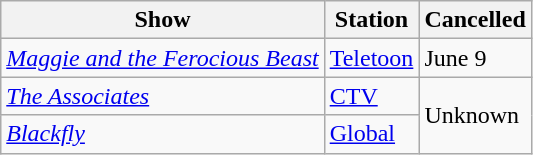<table class="wikitable">
<tr>
<th>Show</th>
<th>Station</th>
<th>Cancelled</th>
</tr>
<tr>
<td><em><a href='#'>Maggie and the Ferocious Beast</a></em></td>
<td><a href='#'>Teletoon</a></td>
<td>June 9</td>
</tr>
<tr>
<td><em><a href='#'>The Associates</a></em></td>
<td><a href='#'>CTV</a></td>
<td rowspan="2">Unknown</td>
</tr>
<tr>
<td><em><a href='#'>Blackfly</a></em></td>
<td><a href='#'>Global</a></td>
</tr>
</table>
